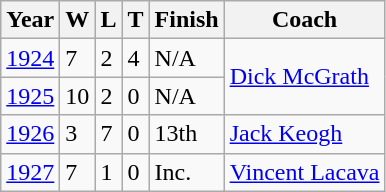<table class="wikitable">
<tr>
<th>Year</th>
<th>W</th>
<th>L</th>
<th>T</th>
<th>Finish</th>
<th>Coach</th>
</tr>
<tr>
<td><a href='#'>1924</a></td>
<td>7</td>
<td>2</td>
<td>4</td>
<td>N/A</td>
<td rowspan=2><a href='#'>Dick McGrath</a></td>
</tr>
<tr>
<td><a href='#'>1925</a></td>
<td>10</td>
<td>2</td>
<td>0</td>
<td>N/A</td>
</tr>
<tr>
<td><a href='#'>1926</a></td>
<td>3</td>
<td>7</td>
<td>0</td>
<td>13th</td>
<td><a href='#'>Jack Keogh</a></td>
</tr>
<tr>
<td><a href='#'>1927</a></td>
<td>7</td>
<td>1</td>
<td>0</td>
<td>Inc.</td>
<td><a href='#'>Vincent Lacava</a></td>
</tr>
</table>
